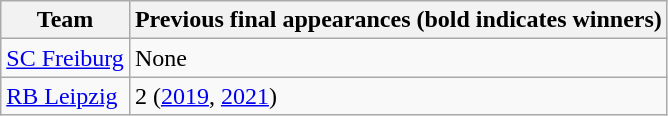<table class="wikitable">
<tr>
<th>Team</th>
<th>Previous final appearances (bold indicates winners)</th>
</tr>
<tr>
<td><a href='#'>SC Freiburg</a></td>
<td>None</td>
</tr>
<tr>
<td><a href='#'>RB Leipzig</a></td>
<td>2 (<a href='#'>2019</a>, <a href='#'>2021</a>)</td>
</tr>
</table>
